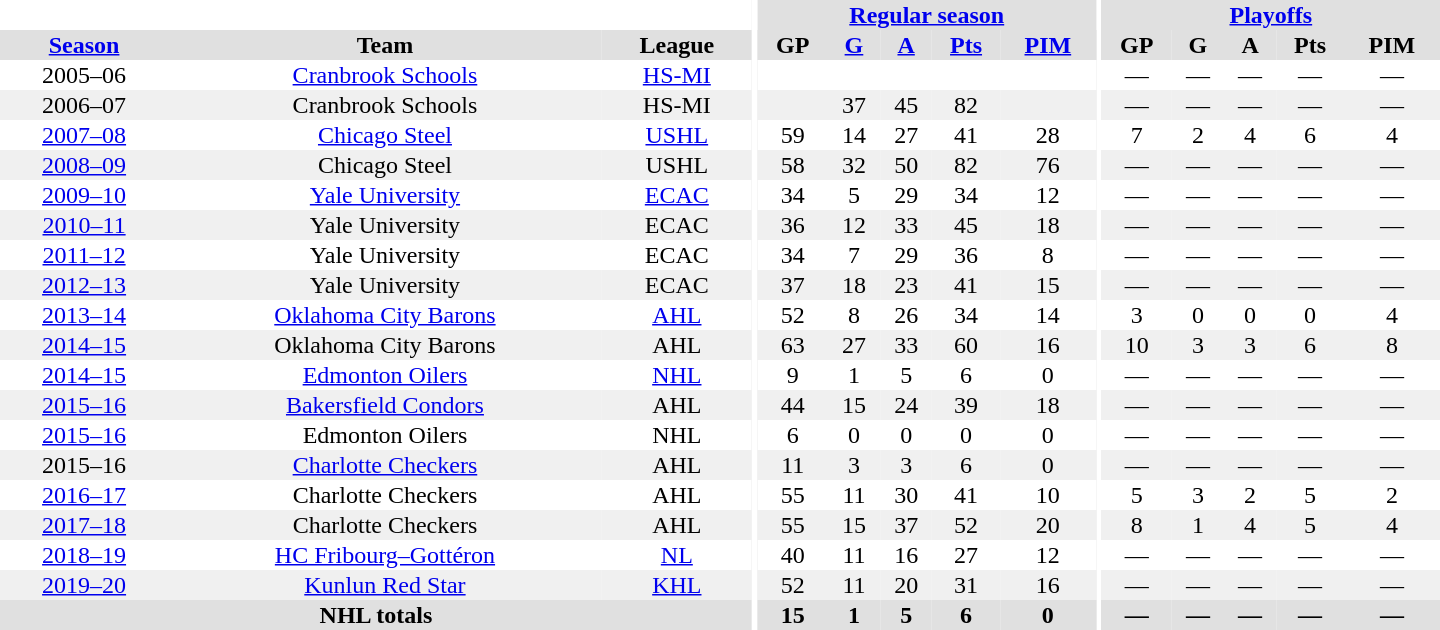<table border="0" cellpadding="1" cellspacing="0" style="text-align:center; width:60em">
<tr bgcolor="#e0e0e0">
<th colspan="3" bgcolor="#ffffff"></th>
<th rowspan="99" bgcolor="#ffffff"></th>
<th colspan="5"><a href='#'>Regular season</a></th>
<th rowspan="99" bgcolor="#ffffff"></th>
<th colspan="5"><a href='#'>Playoffs</a></th>
</tr>
<tr bgcolor="#e0e0e0">
<th><a href='#'>Season</a></th>
<th>Team</th>
<th>League</th>
<th>GP</th>
<th><a href='#'>G</a></th>
<th><a href='#'>A</a></th>
<th><a href='#'>Pts</a></th>
<th><a href='#'>PIM</a></th>
<th>GP</th>
<th>G</th>
<th>A</th>
<th>Pts</th>
<th>PIM</th>
</tr>
<tr>
<td>2005–06</td>
<td><a href='#'>Cranbrook Schools</a></td>
<td><a href='#'>HS-MI</a></td>
<td></td>
<td></td>
<td></td>
<td></td>
<td></td>
<td>—</td>
<td>—</td>
<td>—</td>
<td>—</td>
<td>—</td>
</tr>
<tr bgcolor="#f0f0f0">
<td>2006–07</td>
<td>Cranbrook Schools</td>
<td>HS-MI</td>
<td></td>
<td>37</td>
<td>45</td>
<td>82</td>
<td></td>
<td>—</td>
<td>—</td>
<td>—</td>
<td>—</td>
<td>—</td>
</tr>
<tr>
<td><a href='#'>2007–08</a></td>
<td><a href='#'>Chicago Steel</a></td>
<td><a href='#'>USHL</a></td>
<td>59</td>
<td>14</td>
<td>27</td>
<td>41</td>
<td>28</td>
<td>7</td>
<td>2</td>
<td>4</td>
<td>6</td>
<td>4</td>
</tr>
<tr bgcolor="#f0f0f0">
<td><a href='#'>2008–09</a></td>
<td>Chicago Steel</td>
<td>USHL</td>
<td>58</td>
<td>32</td>
<td>50</td>
<td>82</td>
<td>76</td>
<td>—</td>
<td>—</td>
<td>—</td>
<td>—</td>
<td>—</td>
</tr>
<tr>
<td><a href='#'>2009–10</a></td>
<td><a href='#'>Yale University</a></td>
<td><a href='#'>ECAC</a></td>
<td>34</td>
<td>5</td>
<td>29</td>
<td>34</td>
<td>12</td>
<td>—</td>
<td>—</td>
<td>—</td>
<td>—</td>
<td>—</td>
</tr>
<tr bgcolor="#f0f0f0">
<td><a href='#'>2010–11</a></td>
<td>Yale University</td>
<td>ECAC</td>
<td>36</td>
<td>12</td>
<td>33</td>
<td>45</td>
<td>18</td>
<td>—</td>
<td>—</td>
<td>—</td>
<td>—</td>
<td>—</td>
</tr>
<tr>
<td><a href='#'>2011–12</a></td>
<td>Yale University</td>
<td>ECAC</td>
<td>34</td>
<td>7</td>
<td>29</td>
<td>36</td>
<td>8</td>
<td>—</td>
<td>—</td>
<td>—</td>
<td>—</td>
<td>—</td>
</tr>
<tr bgcolor="#f0f0f0">
<td><a href='#'>2012–13</a></td>
<td>Yale University</td>
<td>ECAC</td>
<td>37</td>
<td>18</td>
<td>23</td>
<td>41</td>
<td>15</td>
<td>—</td>
<td>—</td>
<td>—</td>
<td>—</td>
<td>—</td>
</tr>
<tr>
<td><a href='#'>2013–14</a></td>
<td><a href='#'>Oklahoma City Barons</a></td>
<td><a href='#'>AHL</a></td>
<td>52</td>
<td>8</td>
<td>26</td>
<td>34</td>
<td>14</td>
<td>3</td>
<td>0</td>
<td>0</td>
<td>0</td>
<td>4</td>
</tr>
<tr bgcolor="#f0f0f0">
<td><a href='#'>2014–15</a></td>
<td>Oklahoma City Barons</td>
<td>AHL</td>
<td>63</td>
<td>27</td>
<td>33</td>
<td>60</td>
<td>16</td>
<td>10</td>
<td>3</td>
<td>3</td>
<td>6</td>
<td>8</td>
</tr>
<tr>
<td><a href='#'>2014–15</a></td>
<td><a href='#'>Edmonton Oilers</a></td>
<td><a href='#'>NHL</a></td>
<td>9</td>
<td>1</td>
<td>5</td>
<td>6</td>
<td>0</td>
<td>—</td>
<td>—</td>
<td>—</td>
<td>—</td>
<td>—</td>
</tr>
<tr bgcolor="#f0f0f0">
<td><a href='#'>2015–16</a></td>
<td><a href='#'>Bakersfield Condors</a></td>
<td>AHL</td>
<td>44</td>
<td>15</td>
<td>24</td>
<td>39</td>
<td>18</td>
<td>—</td>
<td>—</td>
<td>—</td>
<td>—</td>
<td>—</td>
</tr>
<tr>
<td><a href='#'>2015–16</a></td>
<td>Edmonton Oilers</td>
<td>NHL</td>
<td>6</td>
<td>0</td>
<td>0</td>
<td>0</td>
<td>0</td>
<td>—</td>
<td>—</td>
<td>—</td>
<td>—</td>
<td>—</td>
</tr>
<tr bgcolor="#f0f0f0">
<td>2015–16</td>
<td><a href='#'>Charlotte Checkers</a></td>
<td>AHL</td>
<td>11</td>
<td>3</td>
<td>3</td>
<td>6</td>
<td>0</td>
<td>—</td>
<td>—</td>
<td>—</td>
<td>—</td>
<td>—</td>
</tr>
<tr>
<td><a href='#'>2016–17</a></td>
<td>Charlotte Checkers</td>
<td>AHL</td>
<td>55</td>
<td>11</td>
<td>30</td>
<td>41</td>
<td>10</td>
<td>5</td>
<td>3</td>
<td>2</td>
<td>5</td>
<td>2</td>
</tr>
<tr bgcolor="#f0f0f0">
<td><a href='#'>2017–18</a></td>
<td>Charlotte Checkers</td>
<td>AHL</td>
<td>55</td>
<td>15</td>
<td>37</td>
<td>52</td>
<td>20</td>
<td>8</td>
<td>1</td>
<td>4</td>
<td>5</td>
<td>4</td>
</tr>
<tr>
<td><a href='#'>2018–19</a></td>
<td><a href='#'>HC Fribourg–Gottéron</a></td>
<td><a href='#'>NL</a></td>
<td>40</td>
<td>11</td>
<td>16</td>
<td>27</td>
<td>12</td>
<td>—</td>
<td>—</td>
<td>—</td>
<td>—</td>
<td>—</td>
</tr>
<tr bgcolor="#f0f0f0">
<td><a href='#'>2019–20</a></td>
<td><a href='#'>Kunlun Red Star</a></td>
<td><a href='#'>KHL</a></td>
<td>52</td>
<td>11</td>
<td>20</td>
<td>31</td>
<td>16</td>
<td>—</td>
<td>—</td>
<td>—</td>
<td>—</td>
<td>—</td>
</tr>
<tr bgcolor="#e0e0e0">
<th colspan="3">NHL totals</th>
<th>15</th>
<th>1</th>
<th>5</th>
<th>6</th>
<th>0</th>
<th>—</th>
<th>—</th>
<th>—</th>
<th>—</th>
<th>—</th>
</tr>
</table>
